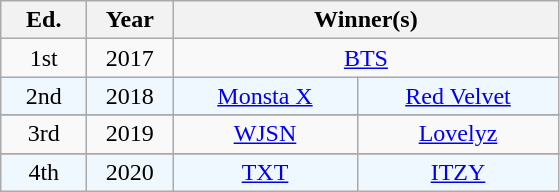<table class="wikitable" style="text-align:center">
<tr>
<th width="50">Ed.</th>
<th width="50">Year</th>
<th Colspan="2" width="250">Winner(s)</th>
</tr>
<tr>
<td>1st</td>
<td>2017</td>
<td colspan="2"><a href='#'>BTS</a></td>
</tr>
<tr style="background:#f0f8ff;">
<td>2nd</td>
<td>2018</td>
<td><a href='#'>Monsta X</a></td>
<td><a href='#'>Red Velvet</a></td>
</tr>
<tr>
</tr>
<tr>
<td>3rd</td>
<td>2019</td>
<td><a href='#'> WJSN</a></td>
<td><a href='#'>Lovelyz</a></td>
</tr>
<tr>
</tr>
<tr style="background:#f0f8ff;">
<td>4th</td>
<td>2020</td>
<td><a href='#'>TXT</a></td>
<td><a href='#'>ITZY</a></td>
</tr>
</table>
